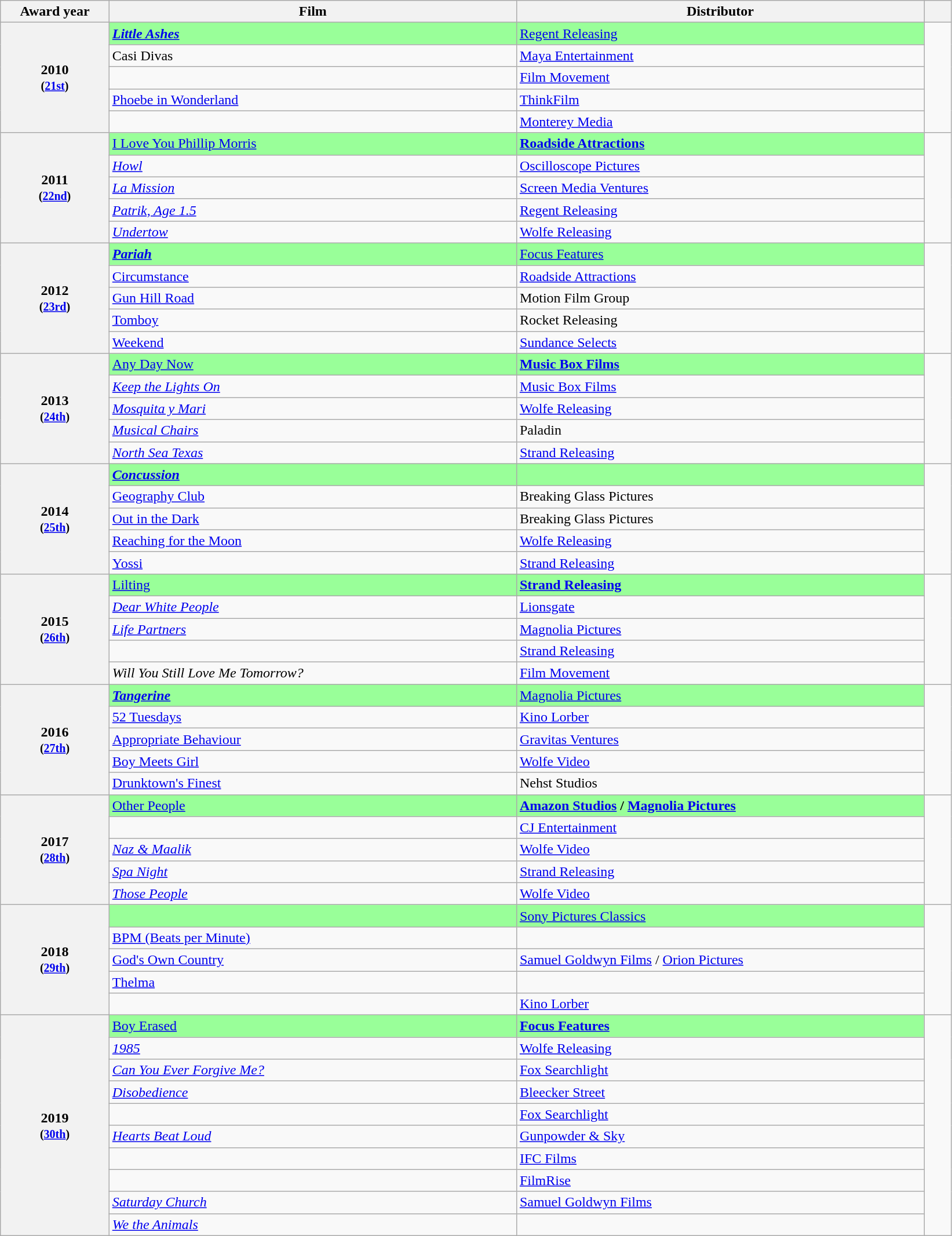<table class="wikitable sortable">
<tr>
<th scope="col" style="width:8%">Award year</th>
<th scope="col" style="width:30%">Film</th>
<th scope="col" style="width:30%">Distributor</th>
<th scope="col" style="width:2%" class="unsortable"></th>
</tr>
<tr>
<th rowspan="5" scope="rowgroup" style="text-align:center">2010<br><small>(<a href='#'>21st</a>)</small></th>
<td style="background:#99ff99;"><strong><em><a href='#'>Little Ashes</a><em> <strong></td>
<td style="background:#99ff99;"></strong><a href='#'>Regent Releasing</a><strong></td>
<td rowspan="5" align="center"><br></td>
</tr>
<tr>
<td></em>Casi Divas<em></td>
<td><a href='#'>Maya Entertainment</a></td>
</tr>
<tr>
<td></em><em></td>
<td><a href='#'>Film Movement</a></td>
</tr>
<tr>
<td></em><a href='#'>Phoebe in Wonderland</a><em></td>
<td><a href='#'>ThinkFilm</a></td>
</tr>
<tr>
<td></em><em></td>
<td><a href='#'>Monterey Media</a></td>
</tr>
<tr>
<th rowspan="5" scope="rowgroup" style="text-align:center">2011<br><small>(<a href='#'>22nd</a>)</small></th>
<td style="background:#99ff99;"></em></strong><a href='#'>I Love You Phillip Morris</a></em> </strong></td>
<td style="background:#99ff99;"><strong><a href='#'>Roadside Attractions</a></strong></td>
<td rowspan="5" align="center"><br></td>
</tr>
<tr>
<td><em><a href='#'>Howl</a></em></td>
<td><a href='#'>Oscilloscope Pictures</a></td>
</tr>
<tr>
<td><em><a href='#'>La Mission</a></em></td>
<td><a href='#'>Screen Media Ventures</a></td>
</tr>
<tr>
<td><em><a href='#'>Patrik, Age 1.5</a></em></td>
<td><a href='#'>Regent Releasing</a></td>
</tr>
<tr>
<td><em><a href='#'>Undertow</a></em></td>
<td><a href='#'>Wolfe Releasing</a></td>
</tr>
<tr>
<th rowspan="5" scope="rowgroup" style="text-align:center">2012<br><small>(<a href='#'>23rd</a>)</small></th>
<td style="background:#99ff99;"><strong><em><a href='#'>Pariah</a><em> <strong></td>
<td style="background:#99ff99;"></strong><a href='#'>Focus Features</a><strong></td>
<td rowspan="5" align="center"><br></td>
</tr>
<tr>
<td></em><a href='#'>Circumstance</a><em></td>
<td><a href='#'>Roadside Attractions</a></td>
</tr>
<tr>
<td></em><a href='#'>Gun Hill Road</a><em></td>
<td>Motion Film Group</td>
</tr>
<tr>
<td></em><a href='#'>Tomboy</a><em></td>
<td>Rocket Releasing</td>
</tr>
<tr>
<td></em><a href='#'>Weekend</a><em></td>
<td><a href='#'>Sundance Selects</a></td>
</tr>
<tr>
<th rowspan="5" scope="rowgroup" style="text-align:center">2013<br><small>(<a href='#'>24th</a>)</small></th>
<td style="background:#99ff99;"></em></strong><a href='#'>Any Day Now</a></em> </strong></td>
<td style="background:#99ff99;"><strong><a href='#'>Music Box Films</a></strong></td>
<td rowspan="5" align="center"><br></td>
</tr>
<tr>
<td><em><a href='#'>Keep the Lights On</a></em></td>
<td><a href='#'>Music Box Films</a></td>
</tr>
<tr>
<td><em><a href='#'>Mosquita y Mari</a></em></td>
<td><a href='#'>Wolfe Releasing</a></td>
</tr>
<tr>
<td><em><a href='#'>Musical Chairs</a></em></td>
<td>Paladin</td>
</tr>
<tr>
<td><em><a href='#'>North Sea Texas</a></em></td>
<td><a href='#'>Strand Releasing</a></td>
</tr>
<tr>
<th rowspan="5" scope="rowgroup" style="text-align:center">2014<br><small>(<a href='#'>25th</a>)</small></th>
<td style="background:#99ff99;"><strong><em><a href='#'>Concussion</a><em> <strong></td>
<td style="background:#99ff99;"></strong><strong></td>
<td rowspan="5" align="center"><br></td>
</tr>
<tr>
<td></em><a href='#'>Geography Club</a><em></td>
<td>Breaking Glass Pictures</td>
</tr>
<tr>
<td></em><a href='#'>Out in the Dark</a><em></td>
<td>Breaking Glass Pictures</td>
</tr>
<tr>
<td></em><a href='#'>Reaching for the Moon</a><em></td>
<td><a href='#'>Wolfe Releasing</a></td>
</tr>
<tr>
<td></em><a href='#'>Yossi</a><em></td>
<td><a href='#'>Strand Releasing</a></td>
</tr>
<tr>
<th rowspan="5" scope="rowgroup" style="text-align:center">2015<br><small>(<a href='#'>26th</a>)</small></th>
<td style="background:#99ff99;"></em></strong><a href='#'>Lilting</a></em> </strong></td>
<td style="background:#99ff99;"><strong><a href='#'>Strand Releasing</a></strong></td>
<td rowspan="5" align="center"><br></td>
</tr>
<tr>
<td><em><a href='#'>Dear White People</a></em></td>
<td><a href='#'>Lionsgate</a></td>
</tr>
<tr>
<td><em><a href='#'>Life Partners</a></em></td>
<td><a href='#'>Magnolia Pictures</a></td>
</tr>
<tr>
<td><em></em></td>
<td><a href='#'>Strand Releasing</a></td>
</tr>
<tr>
<td><em>Will You Still Love Me Tomorrow?</em></td>
<td><a href='#'>Film Movement</a></td>
</tr>
<tr>
<th rowspan="5" scope="rowgroup" style="text-align:center">2016<br><small>(<a href='#'>27th</a>)</small></th>
<td style="background:#99ff99;"><strong><em><a href='#'>Tangerine</a><em> <strong></td>
<td style="background:#99ff99;"></strong><a href='#'>Magnolia Pictures</a><strong></td>
<td rowspan="5" align="center"><br></td>
</tr>
<tr>
<td></em><a href='#'>52 Tuesdays</a><em></td>
<td><a href='#'>Kino Lorber</a></td>
</tr>
<tr>
<td></em><a href='#'>Appropriate Behaviour</a><em></td>
<td><a href='#'>Gravitas Ventures</a></td>
</tr>
<tr>
<td></em><a href='#'>Boy Meets Girl</a><em></td>
<td><a href='#'>Wolfe Video</a></td>
</tr>
<tr>
<td></em><a href='#'>Drunktown's Finest</a><em></td>
<td>Nehst Studios</td>
</tr>
<tr>
<th rowspan="5" scope="rowgroup" style="text-align:center">2017<br><small>(<a href='#'>28th</a>)</small></th>
<td style="background:#99ff99;"></em></strong><a href='#'>Other People</a></em> </strong></td>
<td style="background:#99ff99;"><strong><a href='#'>Amazon Studios</a> / <a href='#'>Magnolia Pictures</a></strong></td>
<td rowspan="5" align="center"><br></td>
</tr>
<tr>
<td><em></em></td>
<td><a href='#'>CJ Entertainment</a></td>
</tr>
<tr>
<td><em><a href='#'>Naz & Maalik</a></em></td>
<td><a href='#'>Wolfe Video</a></td>
</tr>
<tr>
<td><em><a href='#'>Spa Night</a></em></td>
<td><a href='#'>Strand Releasing</a></td>
</tr>
<tr>
<td><em><a href='#'>Those People</a></em></td>
<td><a href='#'>Wolfe Video</a></td>
</tr>
<tr>
<th rowspan="5" scope="rowgroup" style="text-align:center">2018<br><small>(<a href='#'>29th</a>)</small></th>
<td style="background:#99ff99;"><strong><em><em> <strong></td>
<td style="background:#99ff99;"></strong><a href='#'>Sony Pictures Classics</a><strong></td>
<td rowspan="5" align="center"><br></td>
</tr>
<tr>
<td></em><a href='#'>BPM (Beats per Minute)</a><em></td>
<td></td>
</tr>
<tr>
<td></em><a href='#'>God's Own Country</a><em></td>
<td><a href='#'>Samuel Goldwyn Films</a> / <a href='#'>Orion Pictures</a></td>
</tr>
<tr>
<td></em><a href='#'>Thelma</a><em></td>
<td></td>
</tr>
<tr>
<td></em><em></td>
<td><a href='#'>Kino Lorber</a></td>
</tr>
<tr>
<th rowspan="10" scope="rowgroup" style="text-align:center">2019<br><small>(<a href='#'>30th</a>)</small></th>
<td style="background:#99ff99;"></em></strong><a href='#'>Boy Erased</a></em> </strong></td>
<td style="background:#99ff99;"><strong><a href='#'>Focus Features</a></strong></td>
<td rowspan="10" align="center"><br></td>
</tr>
<tr>
<td><em><a href='#'>1985</a></em></td>
<td><a href='#'>Wolfe Releasing</a></td>
</tr>
<tr>
<td><em><a href='#'>Can You Ever Forgive Me?</a></em></td>
<td><a href='#'>Fox Searchlight</a></td>
</tr>
<tr>
<td><em><a href='#'>Disobedience</a></em></td>
<td><a href='#'>Bleecker Street</a></td>
</tr>
<tr>
<td><em></em></td>
<td><a href='#'>Fox Searchlight</a></td>
</tr>
<tr>
<td><em><a href='#'>Hearts Beat Loud</a></em></td>
<td><a href='#'>Gunpowder & Sky</a></td>
</tr>
<tr>
<td><em></em></td>
<td><a href='#'>IFC Films</a></td>
</tr>
<tr>
<td><em></em></td>
<td><a href='#'>FilmRise</a></td>
</tr>
<tr>
<td><em><a href='#'>Saturday Church</a></em></td>
<td><a href='#'>Samuel Goldwyn Films</a></td>
</tr>
<tr>
<td><em><a href='#'>We the Animals</a></em></td>
<td></td>
</tr>
</table>
